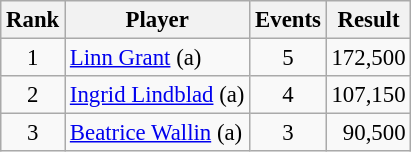<table class="wikitable" style="font-size:95%;">
<tr>
<th>Rank</th>
<th>Player</th>
<th>Events</th>
<th>Result</th>
</tr>
<tr>
<td align=center>1</td>
<td> <a href='#'>Linn Grant</a> (a)</td>
<td align=center>5</td>
<td align=right>172,500</td>
</tr>
<tr>
<td align=center>2</td>
<td> <a href='#'>Ingrid Lindblad</a> (a)</td>
<td align=center>4</td>
<td align=right>107,150</td>
</tr>
<tr>
<td align=center>3</td>
<td> <a href='#'>Beatrice Wallin</a> (a)</td>
<td align=center>3</td>
<td align=right>90,500</td>
</tr>
</table>
